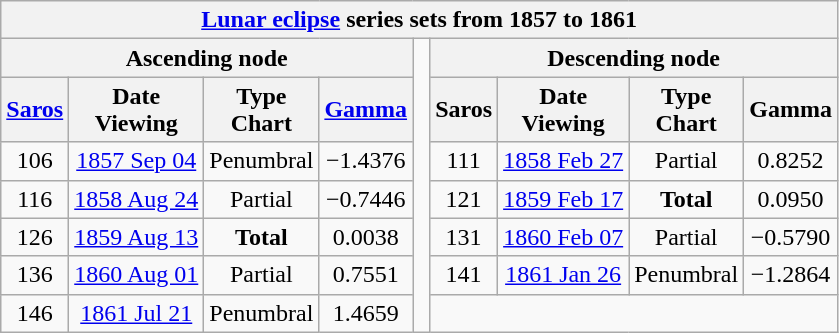<table class="wikitable mw-collapsible mw-collapsed">
<tr>
<th class="nowrap" colspan="9"><a href='#'>Lunar eclipse</a> series sets from 1857 to 1861</th>
</tr>
<tr>
<th scope="col" colspan="4">Ascending node</th>
<td rowspan="11"> </td>
<th scope="col" colspan="4">Descending node</th>
</tr>
<tr style="text-align: center;">
<th scope="col"><a href='#'>Saros</a></th>
<th scope="col">Date<br>Viewing</th>
<th scope="col">Type<br>Chart</th>
<th scope="col"><a href='#'>Gamma</a></th>
<th scope="col">Saros</th>
<th scope="col">Date<br>Viewing</th>
<th scope="col">Type<br>Chart</th>
<th scope="col">Gamma</th>
</tr>
<tr style="text-align: center;">
<td>106</td>
<td><a href='#'>1857 Sep 04</a><br></td>
<td style="text-align:center;vertical-align:top;">Penumbral<br></td>
<td>−1.4376</td>
<td>111</td>
<td><a href='#'>1858 Feb 27</a><br></td>
<td style="text-align:center;vertical-align:top;">Partial<br></td>
<td>0.8252</td>
</tr>
<tr style="text-align: center;">
<td>116</td>
<td><a href='#'>1858 Aug 24</a><br></td>
<td style="text-align:center;vertical-align:top;">Partial<br></td>
<td>−0.7446</td>
<td>121</td>
<td><a href='#'>1859 Feb 17</a><br></td>
<td style="text-align:center;vertical-align:top;"><strong>Total</strong><br></td>
<td>0.0950</td>
</tr>
<tr style="text-align: center;">
<td>126</td>
<td><a href='#'>1859 Aug 13</a><br></td>
<td style="text-align:center;vertical-align:top;"><strong>Total</strong><br></td>
<td>0.0038</td>
<td>131</td>
<td><a href='#'>1860 Feb 07</a><br></td>
<td style="text-align:center;vertical-align:top;">Partial<br></td>
<td>−0.5790</td>
</tr>
<tr style="text-align: center;">
<td>136</td>
<td><a href='#'>1860 Aug 01</a><br></td>
<td style="text-align:center;vertical-align:top;">Partial<br></td>
<td>0.7551</td>
<td>141</td>
<td><a href='#'>1861 Jan 26</a><br></td>
<td style="text-align:center;vertical-align:top;">Penumbral<br></td>
<td>−1.2864</td>
</tr>
<tr style="text-align: center;">
<td>146</td>
<td><a href='#'>1861 Jul 21</a><br></td>
<td style="text-align:center;vertical-align:top;">Penumbral<br></td>
<td>1.4659</td>
</tr>
</table>
